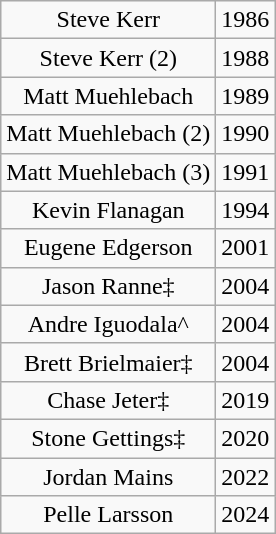<table class="wikitable" style="text-align:center;">
<tr>
<td>Steve Kerr</td>
<td>1986</td>
</tr>
<tr>
<td>Steve Kerr (2)</td>
<td>1988</td>
</tr>
<tr>
<td>Matt Muehlebach</td>
<td>1989</td>
</tr>
<tr>
<td>Matt Muehlebach (2)</td>
<td>1990</td>
</tr>
<tr>
<td>Matt Muehlebach (3)</td>
<td>1991</td>
</tr>
<tr>
<td>Kevin Flanagan</td>
<td>1994</td>
</tr>
<tr>
<td>Eugene Edgerson</td>
<td>2001</td>
</tr>
<tr>
<td>Jason Ranne‡</td>
<td>2004</td>
</tr>
<tr>
<td>Andre Iguodala^</td>
<td>2004</td>
</tr>
<tr>
<td>Brett Brielmaier‡</td>
<td>2004</td>
</tr>
<tr>
<td>Chase Jeter‡</td>
<td>2019</td>
</tr>
<tr>
<td>Stone Gettings‡</td>
<td>2020</td>
</tr>
<tr>
<td>Jordan Mains</td>
<td>2022</td>
</tr>
<tr>
<td>Pelle Larsson</td>
<td>2024</td>
</tr>
</table>
